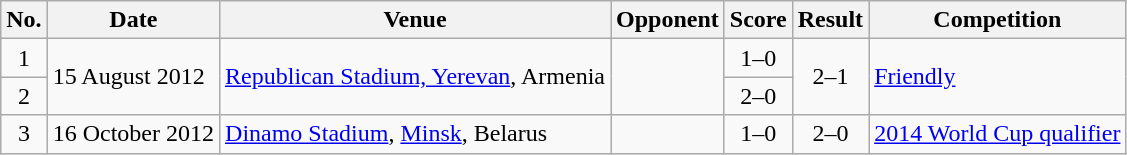<table class="wikitable sortable">
<tr>
<th scope="col">No.</th>
<th scope="col">Date</th>
<th scope="col">Venue</th>
<th scope="col">Opponent</th>
<th scope="col">Score</th>
<th scope="col">Result</th>
<th scope="col">Competition</th>
</tr>
<tr>
<td style="text-align:center">1</td>
<td rowspan="2">15 August 2012</td>
<td rowspan="2"><a href='#'>Republican Stadium, Yerevan</a>, Armenia</td>
<td rowspan="2"></td>
<td style="text-align:center">1–0</td>
<td rowspan="2" style="text-align:center">2–1</td>
<td rowspan="2"><a href='#'>Friendly</a></td>
</tr>
<tr>
<td style="text-align:center">2</td>
<td style="text-align:center">2–0</td>
</tr>
<tr>
<td style="text-align:center">3</td>
<td>16 October 2012</td>
<td><a href='#'>Dinamo Stadium</a>, <a href='#'>Minsk</a>, Belarus</td>
<td></td>
<td style="text-align:center">1–0</td>
<td style="text-align:center">2–0</td>
<td><a href='#'>2014 World Cup qualifier</a></td>
</tr>
</table>
